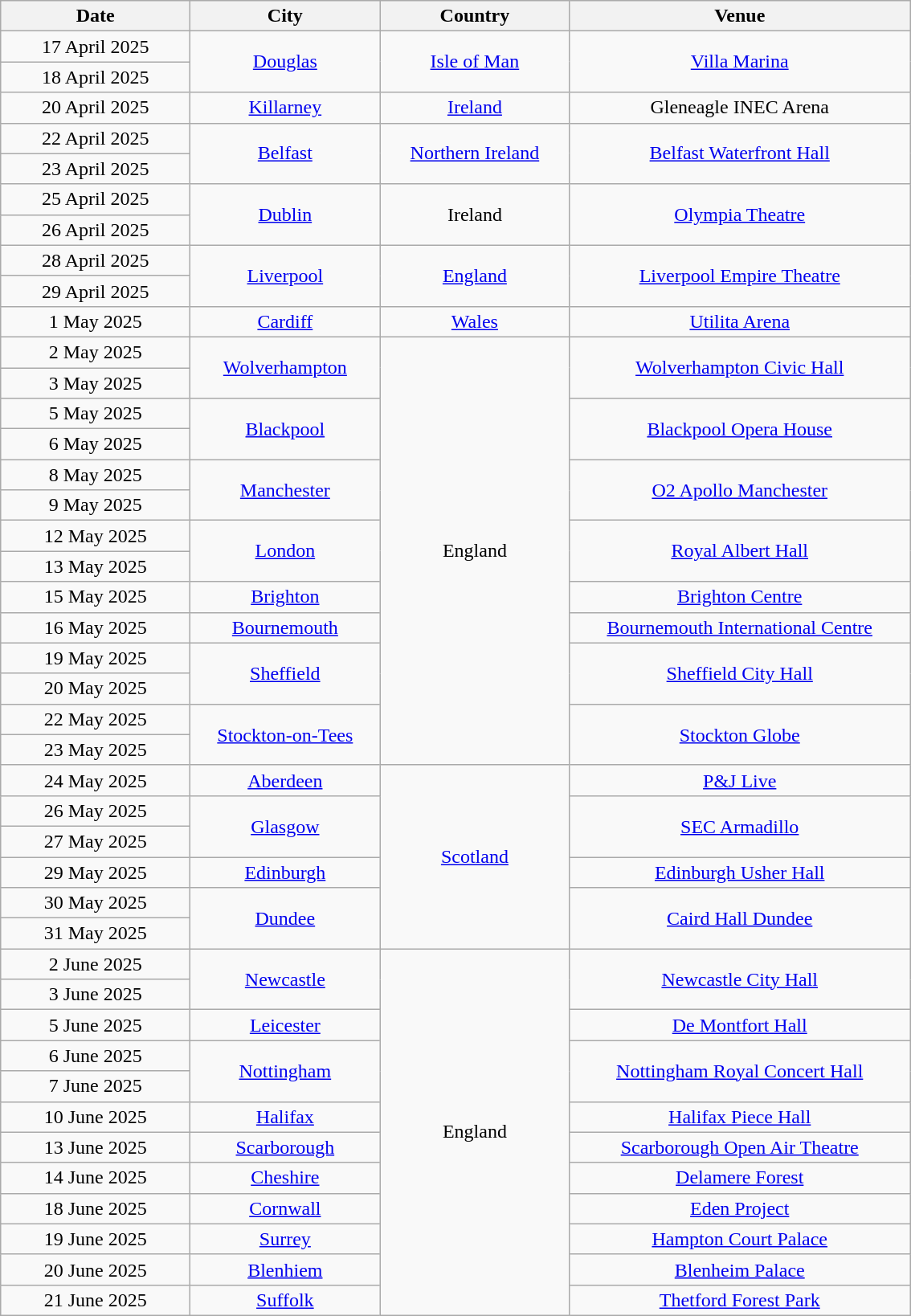<table class="wikitable" style="text-align:center;">
<tr>
<th width="150">Date</th>
<th width="150">City</th>
<th width="150">Country</th>
<th width="275">Venue</th>
</tr>
<tr>
<td>17 April 2025</td>
<td rowspan="2"><a href='#'>Douglas</a></td>
<td rowspan="2"><a href='#'>Isle of Man</a></td>
<td rowspan="2"><a href='#'>Villa Marina</a></td>
</tr>
<tr>
<td>18 April 2025</td>
</tr>
<tr>
<td>20 April 2025</td>
<td><a href='#'>Killarney</a></td>
<td><a href='#'>Ireland</a></td>
<td>Gleneagle INEC Arena</td>
</tr>
<tr>
<td>22 April 2025</td>
<td rowspan="2"><a href='#'>Belfast</a></td>
<td rowspan="2"><a href='#'>Northern Ireland</a></td>
<td rowspan="2"><a href='#'>Belfast Waterfront Hall</a></td>
</tr>
<tr>
<td>23 April 2025</td>
</tr>
<tr>
<td>25 April 2025</td>
<td rowspan="2"><a href='#'>Dublin</a></td>
<td rowspan="2">Ireland</td>
<td rowspan="2"><a href='#'>Olympia Theatre</a></td>
</tr>
<tr>
<td>26 April 2025</td>
</tr>
<tr>
<td>28 April 2025</td>
<td rowspan="2"><a href='#'>Liverpool</a></td>
<td rowspan="2"><a href='#'>England</a></td>
<td rowspan="2"><a href='#'>Liverpool Empire Theatre</a></td>
</tr>
<tr>
<td>29 April 2025</td>
</tr>
<tr>
<td>1 May 2025</td>
<td><a href='#'>Cardiff</a></td>
<td><a href='#'>Wales</a></td>
<td><a href='#'>Utilita Arena</a></td>
</tr>
<tr>
<td>2 May 2025</td>
<td rowspan="2"><a href='#'>Wolverhampton</a></td>
<td rowspan="14">England</td>
<td rowspan="2"><a href='#'>Wolverhampton Civic Hall</a></td>
</tr>
<tr>
<td>3 May 2025</td>
</tr>
<tr>
<td>5 May 2025</td>
<td rowspan="2"><a href='#'>Blackpool</a></td>
<td rowspan="2"><a href='#'>Blackpool Opera House</a></td>
</tr>
<tr>
<td>6 May 2025</td>
</tr>
<tr>
<td>8 May 2025</td>
<td rowspan="2"><a href='#'>Manchester</a></td>
<td rowspan="2"><a href='#'>O2 Apollo Manchester</a></td>
</tr>
<tr>
<td>9 May 2025</td>
</tr>
<tr>
<td>12 May 2025</td>
<td rowspan="2"><a href='#'>London</a></td>
<td rowspan="2"><a href='#'>Royal Albert Hall</a></td>
</tr>
<tr>
<td>13 May 2025</td>
</tr>
<tr>
<td>15 May 2025</td>
<td><a href='#'>Brighton</a></td>
<td><a href='#'>Brighton Centre</a></td>
</tr>
<tr>
<td>16 May 2025</td>
<td><a href='#'>Bournemouth</a></td>
<td><a href='#'>Bournemouth International Centre</a></td>
</tr>
<tr>
<td>19 May 2025</td>
<td rowspan="2"><a href='#'>Sheffield</a></td>
<td rowspan="2"><a href='#'>Sheffield City Hall</a></td>
</tr>
<tr>
<td>20 May 2025</td>
</tr>
<tr>
<td>22 May 2025</td>
<td rowspan="2"><a href='#'>Stockton-on-Tees</a></td>
<td rowspan="2"><a href='#'>Stockton Globe</a></td>
</tr>
<tr>
<td>23 May 2025</td>
</tr>
<tr>
<td>24 May 2025</td>
<td><a href='#'>Aberdeen</a></td>
<td rowspan="6"><a href='#'>Scotland</a></td>
<td><a href='#'>P&J Live</a></td>
</tr>
<tr>
<td>26 May 2025</td>
<td rowspan="2"><a href='#'>Glasgow</a></td>
<td rowspan="2"><a href='#'>SEC Armadillo</a></td>
</tr>
<tr>
<td>27 May 2025</td>
</tr>
<tr>
<td>29 May 2025</td>
<td><a href='#'>Edinburgh</a></td>
<td><a href='#'>Edinburgh Usher Hall</a></td>
</tr>
<tr>
<td>30 May 2025</td>
<td rowspan="2"><a href='#'>Dundee</a></td>
<td rowspan="2"><a href='#'>Caird Hall Dundee</a></td>
</tr>
<tr>
<td>31 May 2025</td>
</tr>
<tr>
<td>2 June 2025</td>
<td rowspan="2"><a href='#'>Newcastle</a></td>
<td rowspan="12">England</td>
<td rowspan="2"><a href='#'>Newcastle City Hall</a></td>
</tr>
<tr>
<td>3 June 2025</td>
</tr>
<tr>
<td>5 June 2025</td>
<td><a href='#'>Leicester</a></td>
<td><a href='#'>De Montfort Hall</a></td>
</tr>
<tr>
<td>6 June 2025</td>
<td rowspan="2"><a href='#'>Nottingham</a></td>
<td rowspan="2"><a href='#'>Nottingham Royal Concert Hall</a></td>
</tr>
<tr>
<td>7 June 2025</td>
</tr>
<tr>
<td>10 June 2025</td>
<td><a href='#'>Halifax</a></td>
<td><a href='#'>Halifax Piece Hall</a></td>
</tr>
<tr>
<td>13 June 2025</td>
<td><a href='#'>Scarborough</a></td>
<td><a href='#'>Scarborough Open Air Theatre</a></td>
</tr>
<tr>
<td>14 June 2025</td>
<td><a href='#'>Cheshire</a></td>
<td><a href='#'>Delamere Forest</a></td>
</tr>
<tr>
<td>18 June 2025</td>
<td><a href='#'>Cornwall</a></td>
<td><a href='#'>Eden Project</a></td>
</tr>
<tr>
<td>19 June 2025</td>
<td><a href='#'>Surrey</a></td>
<td><a href='#'>Hampton Court Palace</a></td>
</tr>
<tr>
<td>20 June 2025</td>
<td><a href='#'>Blenhiem</a></td>
<td><a href='#'>Blenheim Palace</a></td>
</tr>
<tr>
<td>21 June 2025</td>
<td><a href='#'>Suffolk</a></td>
<td><a href='#'>Thetford Forest Park</a></td>
</tr>
</table>
